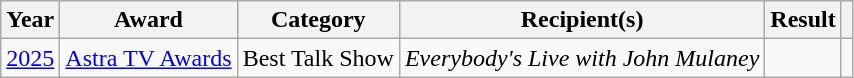<table class="wikitable plainrowheaders">
<tr>
<th scope="col">Year</th>
<th scope="col">Award</th>
<th scope="col">Category</th>
<th scope="col">Recipient(s)</th>
<th scope="col">Result</th>
<th scope="col"></th>
</tr>
<tr>
<td align=center><a href='#'>2025</a></td>
<td><a href='#'>Astra TV Awards</a></td>
<td>Best Talk Show</td>
<td><em>Everybody's Live with John Mulaney</em></td>
<td></td>
<td style="text-align:center;"></td>
</tr>
</table>
